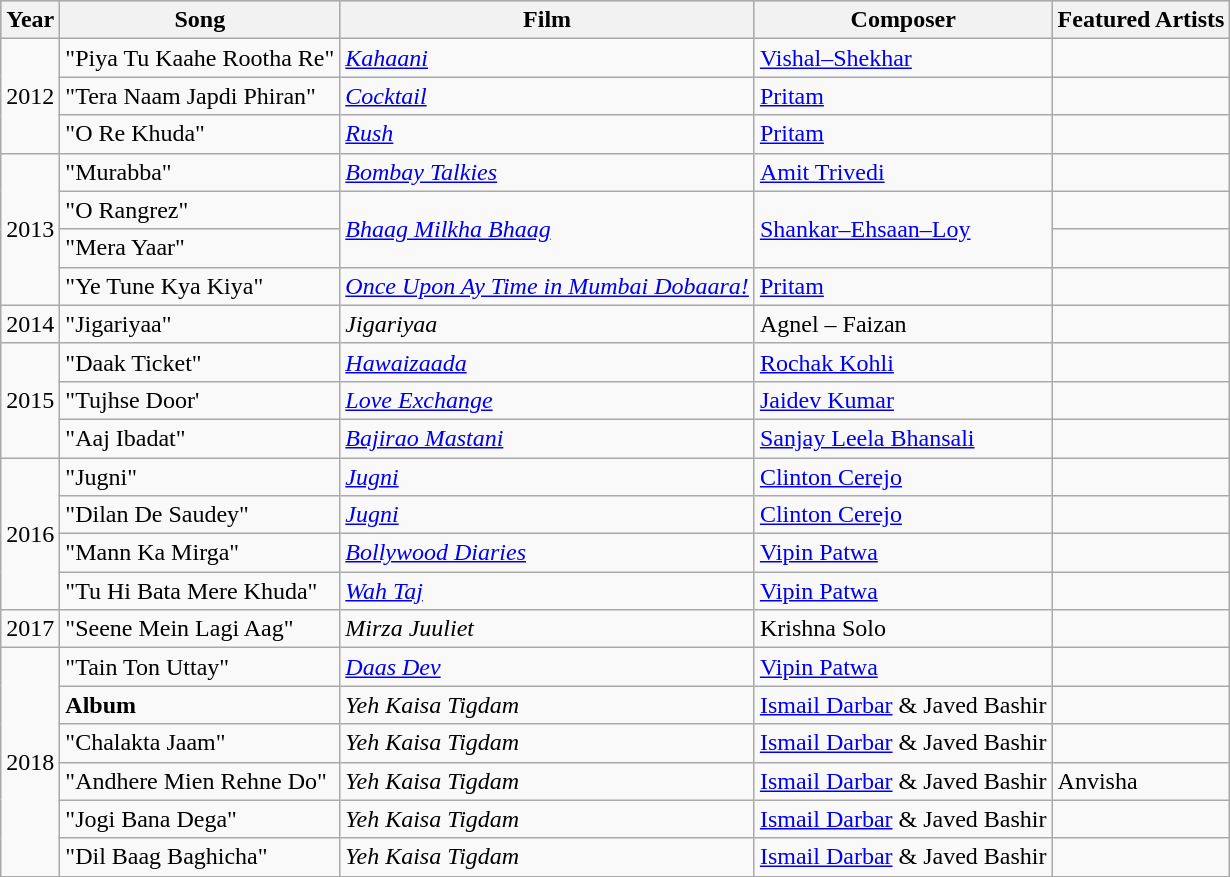<table class="wikitable sortable">
<tr style="background:#b0c4de; text-align:center;">
<th>Year</th>
<th>Song</th>
<th>Film</th>
<th>Composer</th>
<th>Featured Artists</th>
</tr>
<tr>
<td rowspan="3">2012</td>
<td>"Piya Tu Kaahe Rootha Re"</td>
<td><em><a href='#'>Kahaani</a></em></td>
<td><a href='#'>Vishal–Shekhar</a></td>
<td></td>
</tr>
<tr>
<td>"Tera Naam Japdi Phiran"</td>
<td><a href='#'><em>Cocktail</em></a></td>
<td><a href='#'>Pritam</a></td>
<td></td>
</tr>
<tr>
<td>"O Re Khuda"</td>
<td><a href='#'><em>Rush</em></a></td>
<td><a href='#'>Pritam</a></td>
<td></td>
</tr>
<tr>
<td rowspan="4">2013</td>
<td>"Murabba"</td>
<td><a href='#'><em>Bombay Talkies</em></a></td>
<td><a href='#'>Amit Trivedi</a></td>
<td></td>
</tr>
<tr>
<td>"O Rangrez"</td>
<td rowspan="2"><em><a href='#'>Bhaag Milkha Bhaag</a></em></td>
<td rowspan="2"><a href='#'>Shankar–Ehsaan–Loy</a></td>
<td></td>
</tr>
<tr>
<td>"Mera Yaar"</td>
<td></td>
</tr>
<tr>
<td>"Ye Tune Kya Kiya"</td>
<td><em><a href='#'>Once Upon Ay Time in Mumbai Dobaara!</a></em></td>
<td><a href='#'>Pritam</a></td>
<td></td>
</tr>
<tr>
<td rowspan="1">2014</td>
<td>"Jigariyaa"</td>
<td><em>Jigariyaa</em></td>
<td>Agnel – Faizan</td>
<td></td>
</tr>
<tr>
<td rowspan="3">2015</td>
<td>"Daak Ticket"</td>
<td><em><a href='#'>Hawaizaada</a></em></td>
<td><a href='#'>Rochak Kohli</a></td>
<td></td>
</tr>
<tr>
<td>"Tujhse Door'</td>
<td><a href='#'><em>Love Exchange</em></a></td>
<td><a href='#'>Jaidev Kumar</a></td>
<td></td>
</tr>
<tr>
<td>"Aaj Ibadat"</td>
<td><a href='#'><em>Bajirao Mastani</em></a></td>
<td><a href='#'>Sanjay Leela Bhansali</a></td>
<td></td>
</tr>
<tr>
<td rowspan="4">2016</td>
<td>"Jugni"</td>
<td><a href='#'><em>Jugni</em></a></td>
<td><a href='#'>Clinton Cerejo</a></td>
<td></td>
</tr>
<tr>
<td>"Dilan De Saudey"</td>
<td><a href='#'><em>Jugni</em></a></td>
<td><a href='#'>Clinton Cerejo</a></td>
<td></td>
</tr>
<tr>
<td>"Mann Ka Mirga"</td>
<td><em><a href='#'>Bollywood Diaries</a></em></td>
<td><a href='#'>Vipin Patwa</a></td>
<td></td>
</tr>
<tr>
<td>"Tu Hi Bata Mere Khuda"</td>
<td><em><a href='#'>Wah Taj</a></em></td>
<td><a href='#'>Vipin Patwa</a></td>
<td></td>
</tr>
<tr>
<td rowspan="1">2017</td>
<td>"Seene Mein Lagi Aag"</td>
<td><em>Mirza Juuliet</em></td>
<td>Krishna Solo</td>
<td></td>
</tr>
<tr>
<td rowspan="6">2018</td>
<td>"Tain Ton Uttay"</td>
<td><em><a href='#'>Daas Dev</a></em></td>
<td><a href='#'>Vipin Patwa</a></td>
<td></td>
</tr>
<tr>
<td><strong>Album</strong></td>
<td><em>Yeh Kaisa Tigdam</em></td>
<td><a href='#'>Ismail Darbar</a> & Javed Bashir</td>
<td></td>
</tr>
<tr>
<td>"Chalakta Jaam"</td>
<td><em>Yeh Kaisa Tigdam</em></td>
<td><a href='#'>Ismail Darbar</a> & Javed Bashir</td>
<td></td>
</tr>
<tr>
<td>"Andhere Mien Rehne Do"</td>
<td><em>Yeh Kaisa Tigdam</em></td>
<td><a href='#'>Ismail Darbar</a> & Javed Bashir</td>
<td>Anvisha</td>
</tr>
<tr>
<td>"Jogi Bana Dega"</td>
<td><em>Yeh Kaisa Tigdam</em></td>
<td><a href='#'>Ismail Darbar</a> & Javed Bashir</td>
<td></td>
</tr>
<tr>
<td>"Dil Baag Baghicha"</td>
<td><em>Yeh Kaisa Tigdam</em></td>
<td><a href='#'>Ismail Darbar</a> & Javed Bashir</td>
<td></td>
</tr>
<tr>
</tr>
</table>
